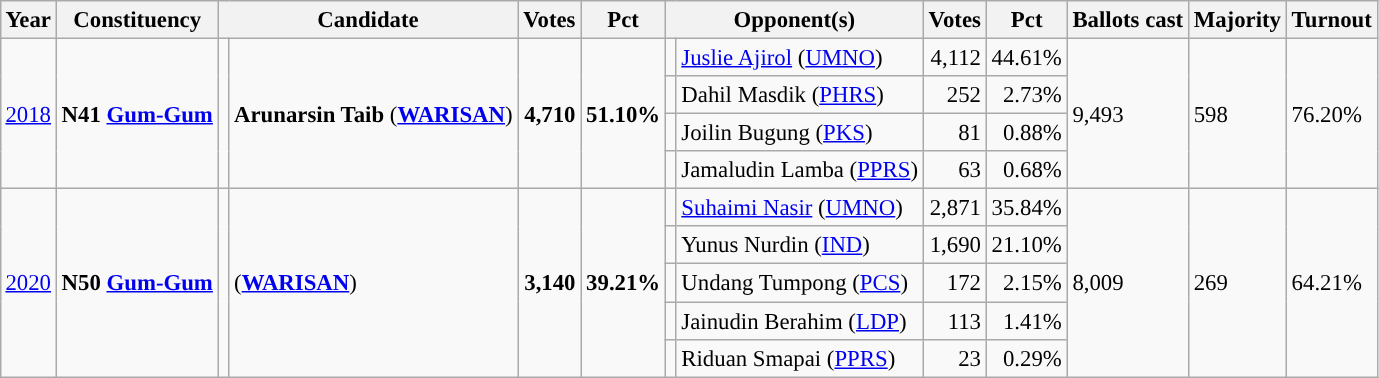<table class="wikitable" style="margin:0.5em ; font-size:95%">
<tr>
<th>Year</th>
<th>Constituency</th>
<th colspan=2>Candidate</th>
<th>Votes</th>
<th>Pct</th>
<th colspan=2>Opponent(s)</th>
<th>Votes</th>
<th>Pct</th>
<th>Ballots cast</th>
<th>Majority</th>
<th>Turnout</th>
</tr>
<tr>
<td rowspan=4><a href='#'>2018</a></td>
<td rowspan=4><strong>N41 <a href='#'>Gum-Gum</a></strong></td>
<td rowspan=4 ></td>
<td rowspan=4><strong>Arunarsin Taib</strong> (<a href='#'><strong>WARISAN</strong></a>)</td>
<td rowspan=4 align="right"><strong>4,710</strong></td>
<td rowspan=4><strong>51.10%</strong></td>
<td></td>
<td><a href='#'>Juslie Ajirol</a> (<a href='#'>UMNO</a>)</td>
<td align="right">4,112</td>
<td>44.61%</td>
<td rowspan=4>9,493</td>
<td rowspan=4>598</td>
<td rowspan=4>76.20%</td>
</tr>
<tr>
<td></td>
<td>Dahil Masdik (<a href='#'>PHRS</a>)</td>
<td align="right">252</td>
<td align="right">2.73%</td>
</tr>
<tr>
<td></td>
<td>Joilin Bugung (<a href='#'>PKS</a>)</td>
<td align="right">81</td>
<td align="right">0.88%</td>
</tr>
<tr>
<td></td>
<td>Jamaludin Lamba (<a href='#'>PPRS</a>)</td>
<td align="right">63</td>
<td align="right">0.68%</td>
</tr>
<tr>
<td rowspan=5><a href='#'>2020</a></td>
<td rowspan=5><strong>N50 <a href='#'>Gum-Gum</a></strong></td>
<td rowspan=5 ></td>
<td rowspan=5> (<a href='#'><strong>WARISAN</strong></a>)</td>
<td rowspan=5 align="right"><strong>3,140</strong></td>
<td rowspan=5><strong>39.21%</strong></td>
<td></td>
<td><a href='#'>Suhaimi Nasir</a> (<a href='#'>UMNO</a>)</td>
<td align="right">2,871</td>
<td>35.84%</td>
<td rowspan=5>8,009</td>
<td rowspan=5>269</td>
<td rowspan=5>64.21%</td>
</tr>
<tr>
<td></td>
<td>Yunus Nurdin (<a href='#'>IND</a>)</td>
<td align="right">1,690</td>
<td>21.10%</td>
</tr>
<tr>
<td></td>
<td>Undang Tumpong (<a href='#'>PCS</a>)</td>
<td align="right">172</td>
<td align="right">2.15%</td>
</tr>
<tr>
<td></td>
<td>Jainudin Berahim (<a href='#'>LDP</a>)</td>
<td align="right">113</td>
<td align="right">1.41%</td>
</tr>
<tr>
<td></td>
<td>Riduan Smapai (<a href='#'>PPRS</a>)</td>
<td align="right">23</td>
<td align="right">0.29%</td>
</tr>
</table>
